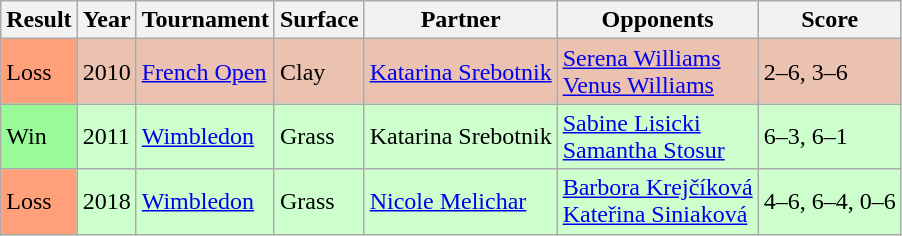<table class="sortable wikitable">
<tr>
<th>Result</th>
<th>Year</th>
<th>Tournament</th>
<th>Surface</th>
<th>Partner</th>
<th>Opponents</th>
<th class="unsortable">Score</th>
</tr>
<tr bgcolor="#EBC2AF">
<td bgcolor="FFA07A">Loss</td>
<td>2010</td>
<td><a href='#'>French Open</a></td>
<td>Clay</td>
<td> <a href='#'>Katarina Srebotnik</a></td>
<td> <a href='#'>Serena Williams</a> <br>  <a href='#'>Venus Williams</a></td>
<td>2–6, 3–6</td>
</tr>
<tr bgcolor="#CCFFCC">
<td bgcolor="98FB98">Win</td>
<td>2011</td>
<td><a href='#'>Wimbledon</a></td>
<td>Grass</td>
<td> Katarina Srebotnik</td>
<td> <a href='#'>Sabine Lisicki</a> <br>  <a href='#'>Samantha Stosur</a></td>
<td>6–3, 6–1</td>
</tr>
<tr bgcolor="#CCFFCC">
<td bgcolor="FFA07A">Loss</td>
<td>2018</td>
<td><a href='#'>Wimbledon</a></td>
<td>Grass</td>
<td> <a href='#'>Nicole Melichar</a></td>
<td> <a href='#'>Barbora Krejčíková</a> <br>  <a href='#'>Kateřina Siniaková</a></td>
<td>4–6, 6–4, 0–6</td>
</tr>
</table>
